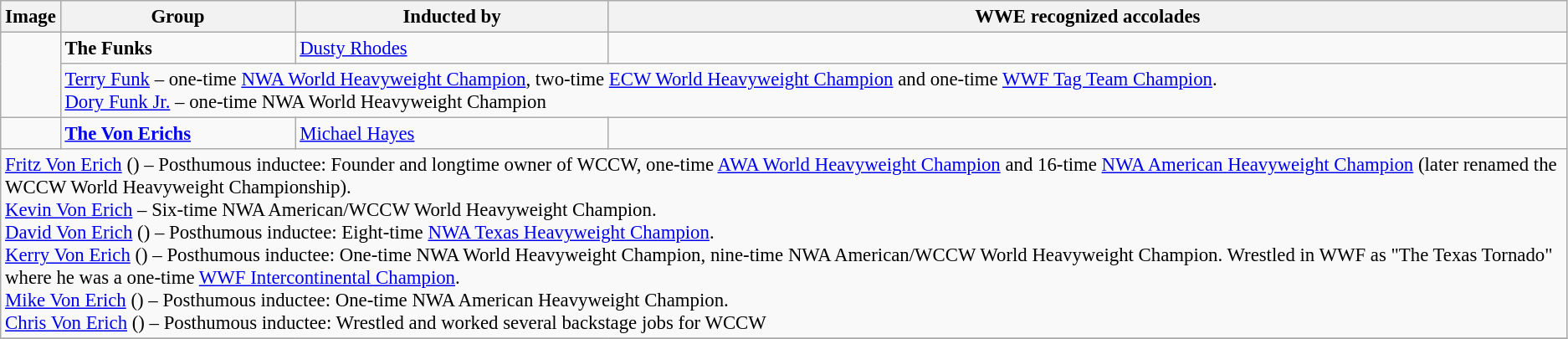<table class="wikitable" style="font-size: 95%">
<tr>
<th style="width:1%;">Image</th>
<th style="width:15%;">Group</th>
<th style="width:20%;">Inducted by</th>
<th class="unsortable">WWE recognized accolades</th>
</tr>
<tr>
<td rowspan=2></td>
<td><strong>The Funks</strong></td>
<td><a href='#'>Dusty Rhodes</a></td>
<td></td>
</tr>
<tr>
<td colspan=4><a href='#'>Terry Funk</a> – one-time <a href='#'>NWA World Heavyweight Champion</a>, two-time <a href='#'>ECW World Heavyweight Champion</a> and one-time <a href='#'>WWF Tag Team Champion</a>.<br><a href='#'>Dory Funk Jr.</a> – one-time NWA World Heavyweight Champion</td>
</tr>
<tr>
<td rowspan=1></td>
<td><strong><a href='#'>The Von Erichs</a></strong></td>
<td><a href='#'>Michael Hayes</a></td>
<td></td>
</tr>
<tr>
<td colspan=4><a href='#'>Fritz Von Erich</a> () – Posthumous inductee: Founder and longtime owner of WCCW, one-time <a href='#'>AWA World Heavyweight Champion</a> and 16-time <a href='#'>NWA American Heavyweight Champion</a> (later renamed the WCCW World Heavyweight Championship).<br><a href='#'>Kevin Von Erich</a>  – Six-time NWA American/WCCW World Heavyweight Champion.<br><a href='#'>David Von Erich</a> () – Posthumous inductee: Eight-time <a href='#'>NWA Texas Heavyweight Champion</a>.<br><a href='#'>Kerry Von Erich</a> () – Posthumous inductee: One-time NWA World Heavyweight Champion, nine-time NWA American/WCCW World Heavyweight Champion. Wrestled in WWF as "The Texas Tornado" where he was a one-time <a href='#'>WWF Intercontinental Champion</a>.<br><a href='#'>Mike Von Erich</a> () – Posthumous inductee: One-time NWA American Heavyweight Champion.<br><a href='#'>Chris Von Erich</a> () – Posthumous inductee: Wrestled and worked several backstage jobs for WCCW</td>
</tr>
<tr>
</tr>
</table>
